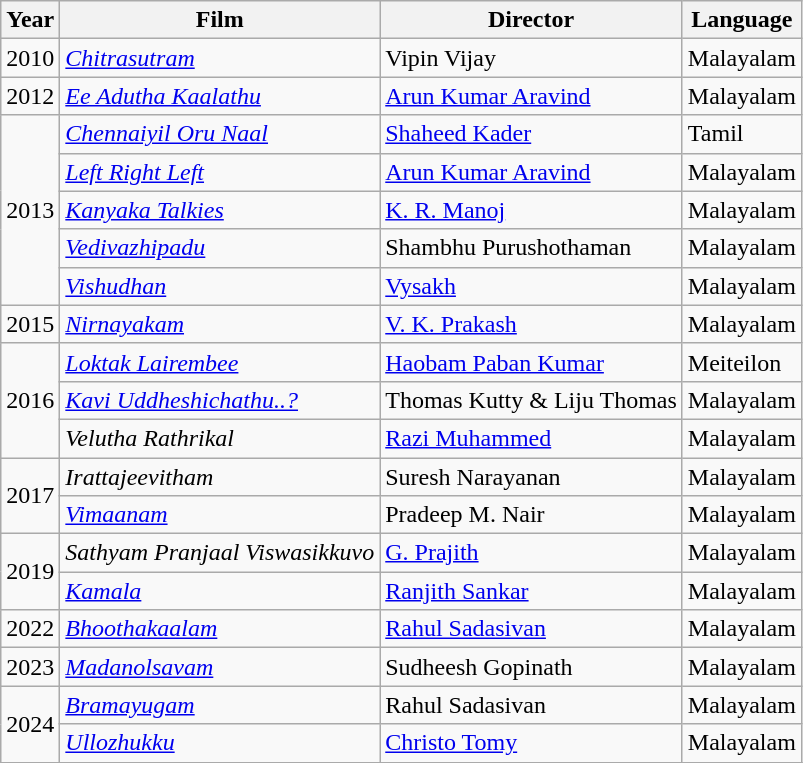<table class="wikitable sortable">
<tr>
<th>Year</th>
<th>Film</th>
<th>Director</th>
<th>Language</th>
</tr>
<tr>
<td>2010</td>
<td><em><a href='#'>Chitrasutram</a></em></td>
<td>Vipin Vijay</td>
<td>Malayalam</td>
</tr>
<tr>
<td>2012</td>
<td><em><a href='#'>Ee Adutha Kaalathu</a></em></td>
<td><a href='#'>Arun Kumar Aravind</a></td>
<td>Malayalam</td>
</tr>
<tr>
<td rowspan="5">2013</td>
<td><em><a href='#'>Chennaiyil Oru Naal</a></em></td>
<td><a href='#'>Shaheed Kader</a></td>
<td>Tamil</td>
</tr>
<tr>
<td><em><a href='#'>Left Right Left</a></em></td>
<td><a href='#'>Arun Kumar Aravind</a></td>
<td>Malayalam</td>
</tr>
<tr>
<td><em><a href='#'>Kanyaka Talkies</a></em></td>
<td><a href='#'>K. R. Manoj</a></td>
<td>Malayalam</td>
</tr>
<tr>
<td><em><a href='#'>Vedivazhipadu</a></em></td>
<td>Shambhu Purushothaman</td>
<td>Malayalam</td>
</tr>
<tr>
<td><em><a href='#'>Vishudhan</a></em></td>
<td><a href='#'>Vysakh</a></td>
<td>Malayalam</td>
</tr>
<tr>
<td>2015</td>
<td><em><a href='#'>Nirnayakam</a></em></td>
<td><a href='#'>V. K. Prakash</a></td>
<td>Malayalam</td>
</tr>
<tr>
<td rowspan="3">2016</td>
<td><em><a href='#'>Loktak Lairembee</a></em></td>
<td><a href='#'>Haobam Paban Kumar</a></td>
<td>Meiteilon</td>
</tr>
<tr>
<td><em><a href='#'>Kavi Uddheshichathu..?</a></em></td>
<td>Thomas Kutty & Liju Thomas</td>
<td>Malayalam</td>
</tr>
<tr>
<td><em>Velutha Rathrikal</em></td>
<td><a href='#'>Razi Muhammed</a></td>
<td>Malayalam</td>
</tr>
<tr>
<td rowspan="2">2017</td>
<td><em>Irattajeevitham</em></td>
<td>Suresh Narayanan</td>
<td>Malayalam</td>
</tr>
<tr>
<td><em><a href='#'>Vimaanam</a></em></td>
<td>Pradeep M. Nair</td>
<td>Malayalam</td>
</tr>
<tr>
<td rowspan="2">2019</td>
<td><em>Sathyam Pranjaal Viswasikkuvo</em></td>
<td><a href='#'>G. Prajith</a></td>
<td>Malayalam</td>
</tr>
<tr>
<td><em> <a href='#'>Kamala</a></em></td>
<td><a href='#'>Ranjith Sankar</a></td>
<td>Malayalam</td>
</tr>
<tr>
<td>2022</td>
<td><em> <a href='#'>Bhoothakaalam</a></em></td>
<td><a href='#'>Rahul Sadasivan</a></td>
<td>Malayalam</td>
</tr>
<tr>
<td>2023</td>
<td><em> <a href='#'>Madanolsavam</a></em></td>
<td>Sudheesh Gopinath</td>
<td>Malayalam</td>
</tr>
<tr>
<td rowspan="2">2024</td>
<td><em><a href='#'>Bramayugam</a></em></td>
<td>Rahul Sadasivan</td>
<td>Malayalam</td>
</tr>
<tr>
<td><em><a href='#'>Ullozhukku</a></em></td>
<td><a href='#'>Christo Tomy</a></td>
<td>Malayalam</td>
</tr>
<tr>
</tr>
</table>
